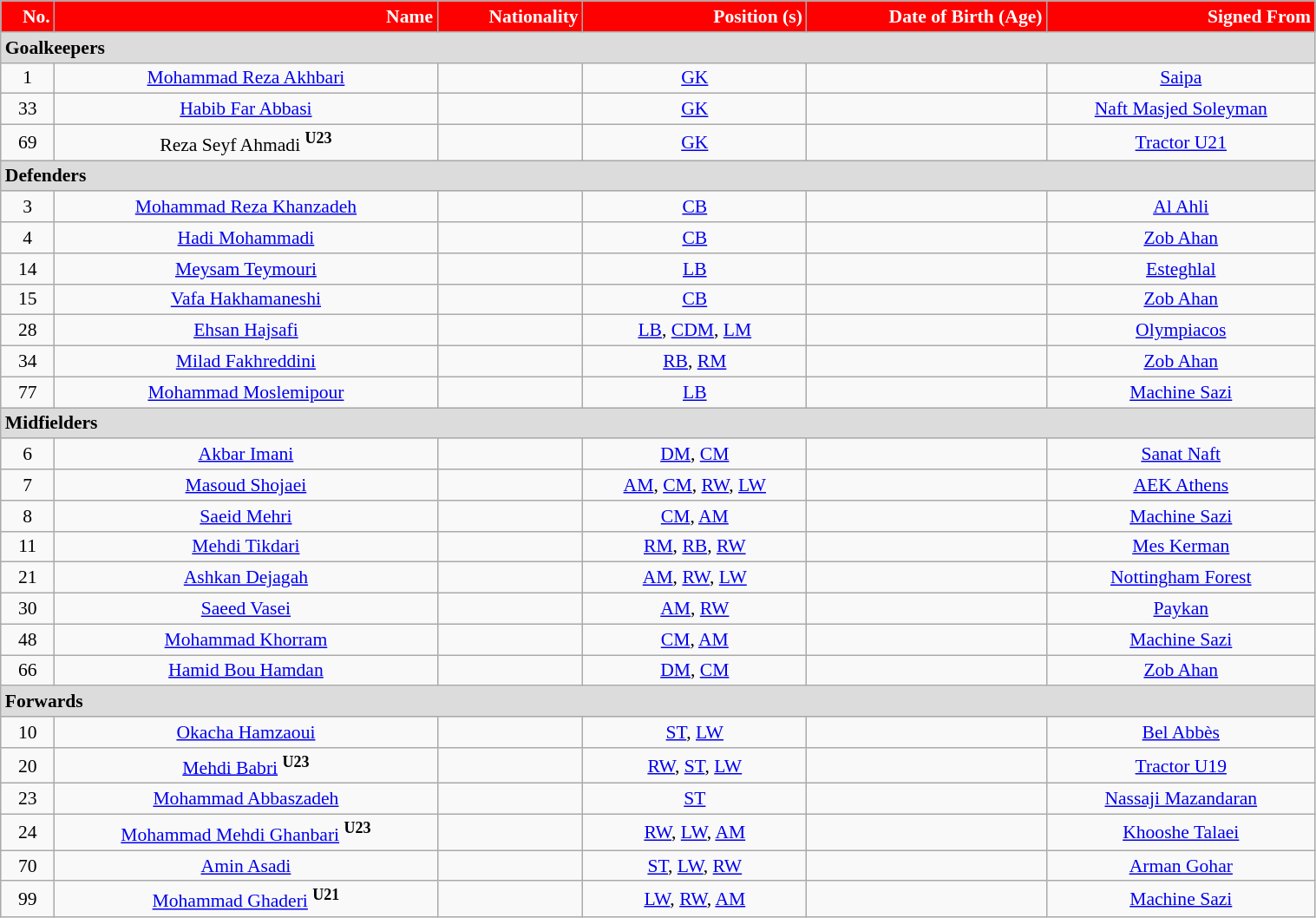<table class="wikitable"  style="text-align:center; font-size:90%; width:80%;">
<tr>
<th style="background:#f00; color:white; text-align:right;">No.</th>
<th style="background:#f00; color:white; text-align:right;">Name</th>
<th style="background:#f00; color:white; text-align:right;">Nationality</th>
<th style="background:#f00; color:white; text-align:right;">Position (s)</th>
<th style="background:#f00; color:white; text-align:right;">Date of Birth (Age)</th>
<th style="background:#f00; color:white; text-align:right;">Signed From</th>
</tr>
<tr>
<th colspan="6"  style="background:#dcdcdc; text-align:left;">Goalkeepers</th>
</tr>
<tr>
<td>1</td>
<td><a href='#'>Mohammad Reza Akhbari</a></td>
<td></td>
<td><a href='#'>GK</a></td>
<td></td>
<td> <a href='#'>Saipa</a></td>
</tr>
<tr>
<td>33</td>
<td><a href='#'>Habib Far Abbasi</a></td>
<td></td>
<td><a href='#'>GK</a></td>
<td></td>
<td> <a href='#'>Naft Masjed Soleyman</a></td>
</tr>
<tr>
<td>69</td>
<td>Reza Seyf Ahmadi <sup><strong>U23</strong></sup></td>
<td></td>
<td><a href='#'>GK</a></td>
<td></td>
<td> <a href='#'>Tractor U21</a></td>
</tr>
<tr>
<th colspan="6"  style="background:#dcdcdc; text-align:left;">Defenders</th>
</tr>
<tr>
<td>3</td>
<td><a href='#'>Mohammad Reza Khanzadeh</a></td>
<td></td>
<td><a href='#'>CB</a></td>
<td></td>
<td> <a href='#'>Al Ahli</a></td>
</tr>
<tr>
<td>4</td>
<td><a href='#'>Hadi Mohammadi</a></td>
<td></td>
<td><a href='#'>CB</a></td>
<td></td>
<td> <a href='#'>Zob Ahan</a></td>
</tr>
<tr>
<td>14</td>
<td><a href='#'>Meysam Teymouri</a></td>
<td></td>
<td><a href='#'>LB</a></td>
<td></td>
<td> <a href='#'>Esteghlal</a></td>
</tr>
<tr>
<td>15</td>
<td><a href='#'>Vafa Hakhamaneshi</a></td>
<td></td>
<td><a href='#'>CB</a></td>
<td></td>
<td> <a href='#'>Zob Ahan</a></td>
</tr>
<tr>
<td>28</td>
<td><a href='#'>Ehsan Hajsafi</a></td>
<td></td>
<td><a href='#'>LB</a>, <a href='#'>CDM</a>, <a href='#'>LM</a></td>
<td></td>
<td> <a href='#'>Olympiacos</a></td>
</tr>
<tr>
<td>34</td>
<td><a href='#'>Milad Fakhreddini</a></td>
<td></td>
<td><a href='#'>RB</a>, <a href='#'>RM</a></td>
<td></td>
<td> <a href='#'>Zob Ahan</a></td>
</tr>
<tr>
<td>77</td>
<td><a href='#'>Mohammad Moslemipour</a></td>
<td></td>
<td><a href='#'>LB</a></td>
<td></td>
<td> <a href='#'>Machine Sazi</a></td>
</tr>
<tr>
<th colspan="6"  style="background:#dcdcdc; text-align:left;">Midfielders</th>
</tr>
<tr>
<td>6</td>
<td><a href='#'>Akbar Imani</a></td>
<td></td>
<td><a href='#'>DM</a>, <a href='#'>CM</a></td>
<td></td>
<td> <a href='#'>Sanat Naft</a></td>
</tr>
<tr>
<td>7</td>
<td><a href='#'>Masoud Shojaei</a></td>
<td></td>
<td><a href='#'>AM</a>, <a href='#'>CM</a>, <a href='#'>RW</a>, <a href='#'>LW</a></td>
<td></td>
<td> <a href='#'>AEK Athens</a></td>
</tr>
<tr>
<td>8</td>
<td><a href='#'>Saeid Mehri</a></td>
<td></td>
<td><a href='#'>CM</a>, <a href='#'>AM</a></td>
<td></td>
<td> <a href='#'>Machine Sazi</a></td>
</tr>
<tr>
<td>11</td>
<td><a href='#'>Mehdi Tikdari</a></td>
<td></td>
<td><a href='#'>RM</a>, <a href='#'>RB</a>, <a href='#'>RW</a></td>
<td></td>
<td> <a href='#'>Mes Kerman</a></td>
</tr>
<tr>
<td>21</td>
<td><a href='#'>Ashkan Dejagah</a></td>
<td></td>
<td><a href='#'>AM</a>, <a href='#'>RW</a>, <a href='#'>LW</a></td>
<td></td>
<td> <a href='#'>Nottingham Forest</a></td>
</tr>
<tr>
<td>30</td>
<td><a href='#'>Saeed Vasei</a></td>
<td></td>
<td><a href='#'>AM</a>, <a href='#'>RW</a></td>
<td></td>
<td> <a href='#'>Paykan</a></td>
</tr>
<tr>
<td>48</td>
<td><a href='#'>Mohammad Khorram</a></td>
<td></td>
<td><a href='#'>CM</a>, <a href='#'>AM</a></td>
<td></td>
<td> <a href='#'>Machine Sazi</a></td>
</tr>
<tr>
<td>66</td>
<td><a href='#'>Hamid Bou Hamdan</a></td>
<td></td>
<td><a href='#'>DM</a>, <a href='#'>CM</a></td>
<td></td>
<td> <a href='#'>Zob Ahan</a></td>
</tr>
<tr>
<th colspan="11"  style="background:#dcdcdc; text-align:left;">Forwards</th>
</tr>
<tr>
<td>10</td>
<td><a href='#'>Okacha Hamzaoui</a></td>
<td></td>
<td><a href='#'>ST</a>, <a href='#'>LW</a></td>
<td></td>
<td> <a href='#'>Bel Abbès</a></td>
</tr>
<tr>
<td>20</td>
<td><a href='#'>Mehdi Babri</a> <sup><strong>U23</strong></sup></td>
<td></td>
<td><a href='#'>RW</a>, <a href='#'>ST</a>, <a href='#'>LW</a></td>
<td></td>
<td> <a href='#'>Tractor U19</a></td>
</tr>
<tr>
<td>23</td>
<td><a href='#'>Mohammad Abbaszadeh</a></td>
<td></td>
<td><a href='#'>ST</a></td>
<td></td>
<td> <a href='#'>Nassaji Mazandaran</a></td>
</tr>
<tr>
<td>24</td>
<td><a href='#'>Mohammad Mehdi Ghanbari</a> <sup><strong>U23</strong></sup></td>
<td></td>
<td><a href='#'>RW</a>, <a href='#'>LW</a>, <a href='#'>AM</a></td>
<td></td>
<td> <a href='#'>Khooshe Talaei</a></td>
</tr>
<tr>
<td>70</td>
<td><a href='#'>Amin Asadi</a></td>
<td></td>
<td><a href='#'>ST</a>, <a href='#'>LW</a>, <a href='#'>RW</a></td>
<td></td>
<td> <a href='#'>Arman Gohar</a></td>
</tr>
<tr>
<td>99</td>
<td><a href='#'>Mohammad Ghaderi</a> <sup><strong>U21</strong></sup></td>
<td></td>
<td><a href='#'>LW</a>, <a href='#'>RW</a>, <a href='#'>AM</a></td>
<td></td>
<td> <a href='#'>Machine Sazi</a></td>
</tr>
</table>
